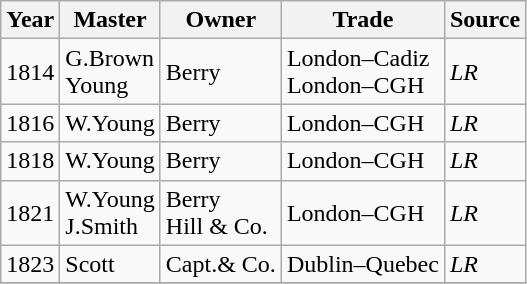<table class=" wikitable">
<tr>
<th>Year</th>
<th>Master</th>
<th>Owner</th>
<th>Trade</th>
<th>Source</th>
</tr>
<tr>
<td>1814</td>
<td>G.Brown<br>Young</td>
<td>Berry</td>
<td>London–Cadiz<br>London–CGH</td>
<td><em>LR</em></td>
</tr>
<tr>
<td>1816</td>
<td>W.Young</td>
<td>Berry</td>
<td>London–CGH</td>
<td><em>LR</em></td>
</tr>
<tr>
<td>1818</td>
<td>W.Young</td>
<td>Berry</td>
<td>London–CGH</td>
<td><em>LR</em></td>
</tr>
<tr>
<td>1821</td>
<td>W.Young<br>J.Smith</td>
<td>Berry<br>Hill & Co.</td>
<td>London–CGH</td>
<td><em>LR</em></td>
</tr>
<tr>
<td>1823</td>
<td>Scott</td>
<td>Capt.& Co.</td>
<td>Dublin–Quebec</td>
<td><em>LR</em></td>
</tr>
<tr>
</tr>
</table>
